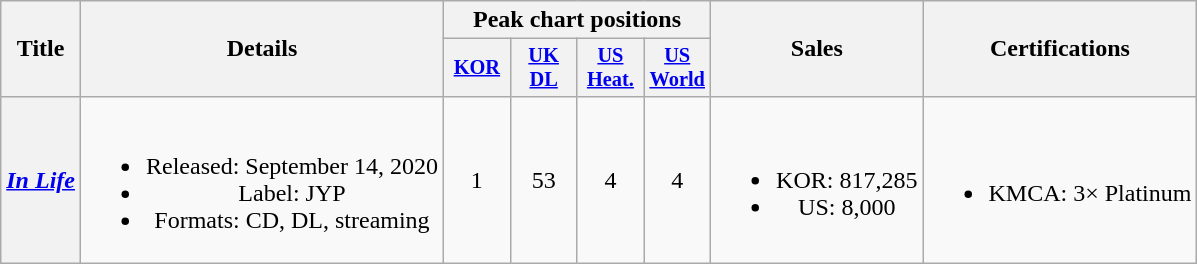<table class="wikitable plainrowheaders" style="text-align:center">
<tr>
<th scope="col" rowspan="2">Title</th>
<th scope="col" rowspan="2">Details</th>
<th scope="col" colspan="4">Peak chart positions</th>
<th scope="col" rowspan="2">Sales</th>
<th scope="col" rowspan="2">Certifications</th>
</tr>
<tr>
<th scope="col" style="width:2.8em;font-size:85%"><a href='#'>KOR</a><br></th>
<th scope="col" style="width:2.8em;font-size:85%"><a href='#'>UK<br>DL</a><br></th>
<th scope="col" style="width:2.8em;font-size:85%"><a href='#'>US<br>Heat.</a><br></th>
<th scope="col" style="width:2.8em;font-size:85%"><a href='#'>US<br>World</a><br></th>
</tr>
<tr>
<th scope="row"><em><a href='#'>In Life</a></em></th>
<td><br><ul><li>Released: September 14, 2020</li><li>Label: JYP</li><li>Formats: CD, DL, streaming</li></ul></td>
<td>1</td>
<td>53</td>
<td>4</td>
<td>4</td>
<td><br><ul><li>KOR: 817,285</li><li>US: 8,000</li></ul></td>
<td><br><ul><li>KMCA: 3× Platinum</li></ul></td>
</tr>
</table>
